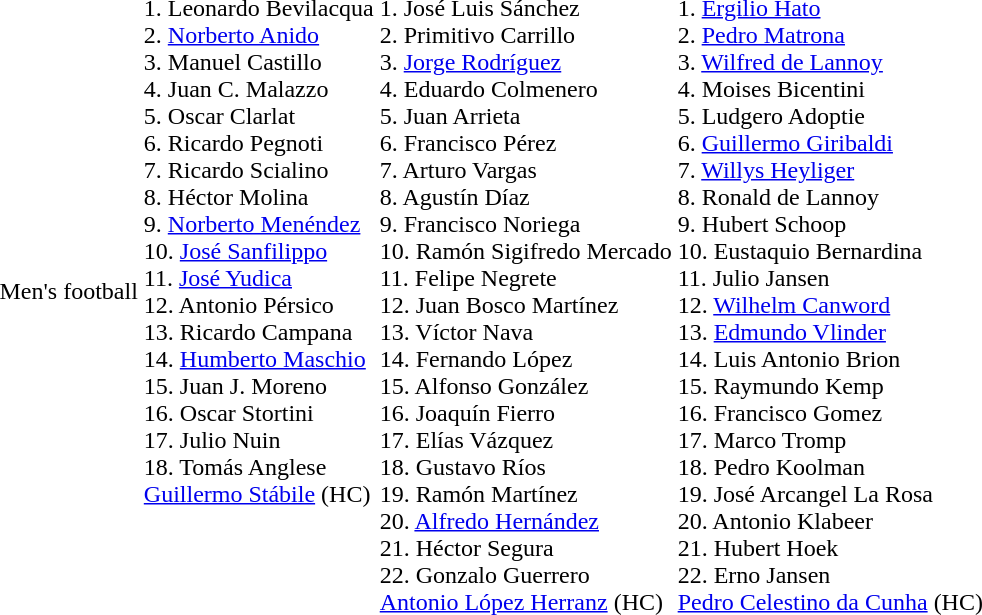<table>
<tr>
<td>Men's football</td>
<td valign=top><br>1. Leonardo Bevilacqua <br>
2. <a href='#'>Norberto Anido</a> <br>
3. Manuel Castillo <br>
4. Juan C. Malazzo <br>
5. Oscar Clarlat<br>
6. Ricardo Pegnoti<br>
7. Ricardo Scialino<br>
8. Héctor Molina <br>
9. <a href='#'>Norberto Menéndez</a> <br>
10. <a href='#'>José Sanfilippo</a> <br>
11. <a href='#'>José Yudica</a> <br>
12. Antonio Pérsico <br>
13. Ricardo Campana <br>
14. <a href='#'>Humberto Maschio</a> <br>
15. Juan J. Moreno <br>
16. Oscar Stortini <br>
17. Julio Nuin <br>
18. Tomás Anglese <br>
<a href='#'>Guillermo Stábile</a> (HC)</td>
<td valign=top><br>1. José Luis Sánchez <br> 
2. Primitivo Carrillo <br>
3. <a href='#'>Jorge Rodríguez</a> <br>
4. Eduardo Colmenero <br>
5. Juan Arrieta <br>
6. Francisco Pérez <br>
7. Arturo Vargas <br>
8. Agustín Díaz <br>
9. Francisco Noriega <br>
10. Ramón Sigifredo Mercado <br>
11. Felipe Negrete <br>
12. Juan Bosco Martínez <br>
13. Víctor Nava <br>
14. Fernando López <br>
15. Alfonso González <br>
16. Joaquín Fierro <br>
17. Elías Vázquez <br>
18. Gustavo Ríos <br>
19. Ramón Martínez <br>
20. <a href='#'>Alfredo Hernández</a> <br>
21. Héctor Segura <br>
22. Gonzalo Guerrero <br>
 <a href='#'>Antonio López Herranz</a> (HC)</td>
<td valign=top><br>1. <a href='#'>Ergilio Hato</a> <br>
2. <a href='#'>Pedro Matrona</a> <br>
3. <a href='#'>Wilfred de Lannoy</a> <br>
4. Moises Bicentini <br>
5. Ludgero Adoptie <br>
6. <a href='#'>Guillermo Giribaldi</a> <br>
7. <a href='#'>Willys Heyliger</a> <br>
8. Ronald de Lannoy <br>
9. Hubert Schoop <br>
10. Eustaquio Bernardina <br>
11. Julio Jansen <br>
12. <a href='#'>Wilhelm Canword</a> <br>
13. <a href='#'>Edmundo Vlinder</a> <br>
14. Luis Antonio Brion <br>
15. Raymundo Kemp <br>
16. Francisco Gomez <br>
17. Marco Tromp <br>
18. Pedro Koolman <br>
19. José Arcangel La Rosa <br>
20. Antonio Klabeer <br>
21. Hubert Hoek <br>
22. Erno Jansen <br>
 <a href='#'>Pedro Celestino da Cunha</a> (HC)</td>
</tr>
</table>
